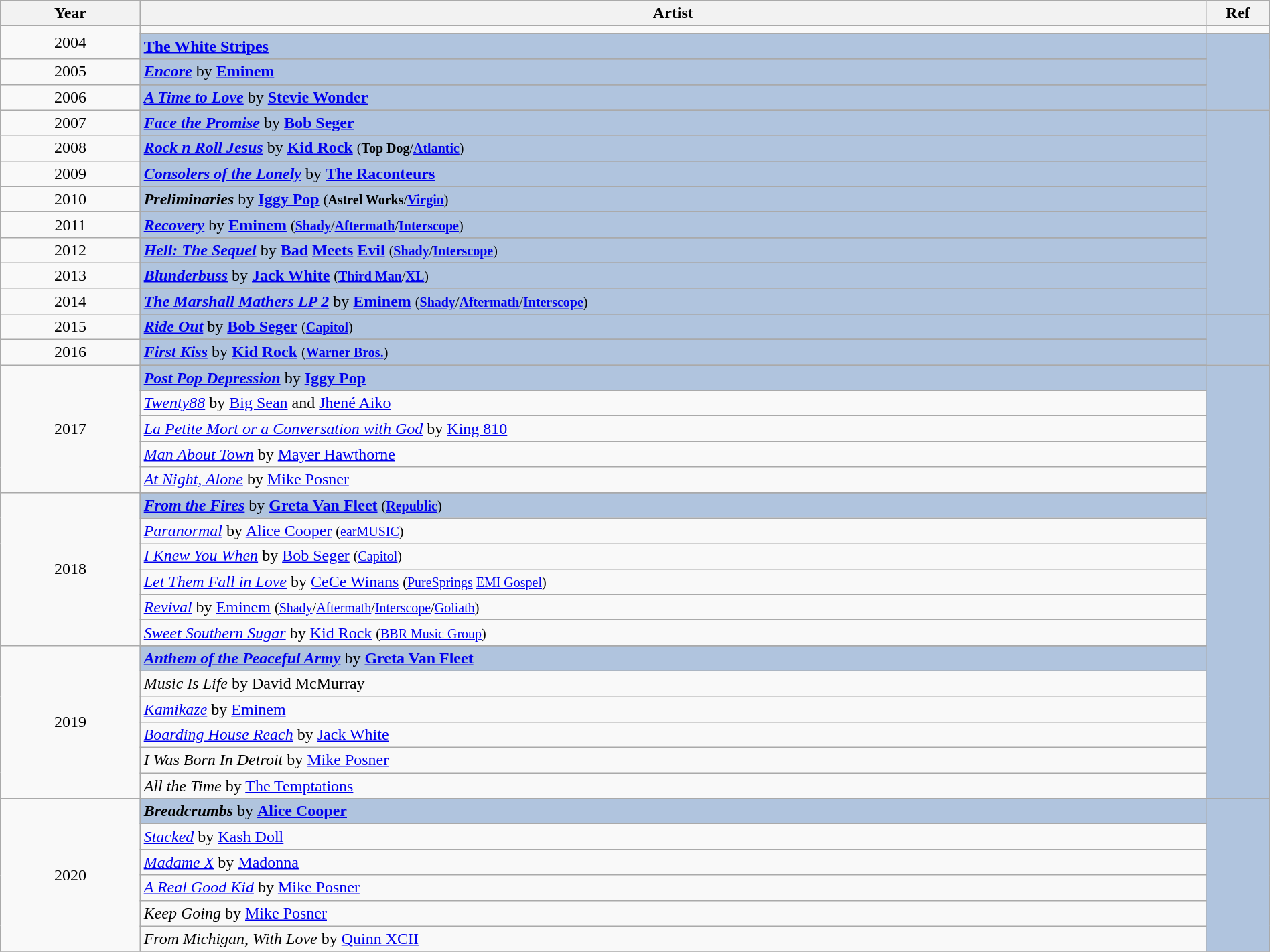<table class="wikitable" style="width:100%;">
<tr>
<th style="width:11%;">Year</th>
<th style="width:84%;">Artist</th>
<th style="width:5%;">Ref</th>
</tr>
<tr>
<td rowspan="2" align="center">2004</td>
<td></td>
<td></td>
</tr>
<tr style="background:#B0C4DE">
<td><strong><a href='#'>The White Stripes</a></strong></td>
<td rowspan="6"></td>
</tr>
<tr>
<td rowspan="2" align="center">2005</td>
</tr>
<tr style="background:#B0C4DE">
<td><strong><em><a href='#'>Encore</a></em></strong> by <strong><a href='#'>Eminem</a></strong></td>
</tr>
<tr>
<td rowspan="2" align="center">2006</td>
</tr>
<tr style="background:#B0C4DE">
<td><strong><em><a href='#'>A Time to Love</a></em></strong> by <strong><a href='#'>Stevie Wonder</a></strong></td>
</tr>
<tr>
<td rowspan="2" align="center">2007</td>
</tr>
<tr style="background:#B0C4DE">
<td><strong><em><a href='#'>Face the Promise</a></em></strong> by <strong><a href='#'>Bob Seger</a></strong></td>
<td rowspan="15" align="center"></td>
</tr>
<tr>
<td rowspan="2" align="center">2008</td>
</tr>
<tr style="background:#B0C4DE">
<td><strong><em><a href='#'>Rock n Roll Jesus</a></em></strong> by <strong><a href='#'>Kid Rock</a></strong> <small>(<strong>Top Dog</strong>/<strong><a href='#'>Atlantic</a></strong>)</small></td>
</tr>
<tr>
<td rowspan="2" align="center">2009</td>
</tr>
<tr style="background:#B0C4DE">
<td><strong><em><a href='#'>Consolers of the Lonely</a></em></strong> by <strong><a href='#'>The Raconteurs</a></strong></td>
</tr>
<tr>
<td rowspan="2" align="center">2010</td>
</tr>
<tr style="background:#B0C4DE">
<td><strong><em>Preliminaries</em></strong> by <strong><a href='#'>Iggy Pop</a></strong> <small>(<strong>Astrel Works</strong>/<strong><a href='#'>Virgin</a></strong>)</small></td>
</tr>
<tr>
<td rowspan="2" align="center">2011</td>
</tr>
<tr style="background:#B0C4DE">
<td><strong><em><a href='#'>Recovery</a></em></strong> by <strong><a href='#'>Eminem</a></strong> <small>(<strong><a href='#'>Shady</a></strong>/<strong><a href='#'>Aftermath</a></strong>/<strong><a href='#'>Interscope</a></strong>)</small></td>
</tr>
<tr>
<td rowspan="2" align="center">2012</td>
</tr>
<tr style="background:#B0C4DE">
<td><strong><em><a href='#'>Hell: The Sequel</a></em></strong> by <strong><a href='#'>Bad</a> <a href='#'>Meets</a> <a href='#'>Evil</a></strong> <small>(<strong><a href='#'>Shady</a></strong>/<strong><a href='#'>Interscope</a></strong>)</small></td>
</tr>
<tr>
<td rowspan="2" align="center">2013</td>
</tr>
<tr style="background:#B0C4DE">
<td><strong><em><a href='#'>Blunderbuss</a></em></strong> by <strong><a href='#'>Jack White</a></strong> <small>(<strong><a href='#'>Third Man</a></strong>/<strong><a href='#'>XL</a></strong>)</small></td>
</tr>
<tr>
<td rowspan="2" align="center">2014</td>
</tr>
<tr style="background:#B0C4DE">
<td><strong><em><a href='#'>The Marshall Mathers LP 2</a></em></strong> by <strong><a href='#'>Eminem</a></strong> <small>(<strong><a href='#'>Shady</a></strong>/<strong><a href='#'>Aftermath</a></strong>/<strong><a href='#'>Interscope</a></strong>)</small></td>
</tr>
<tr>
<td rowspan="2" align="center">2015</td>
</tr>
<tr style="background:#B0C4DE">
<td><strong><em><a href='#'>Ride Out</a></em></strong> by <strong><a href='#'>Bob Seger</a></strong> <small>(<strong><a href='#'>Capitol</a></strong>)</small></td>
<td rowspan="4" align="center"></td>
</tr>
<tr>
<td rowspan="2" align="center">2016</td>
</tr>
<tr style="background:#B0C4DE">
<td><strong><em><a href='#'>First Kiss</a></em></strong> by <strong><a href='#'>Kid Rock</a></strong> <small>(<strong><a href='#'>Warner Bros.</a></strong>)</small></td>
</tr>
<tr>
<td rowspan="6" align="center">2017</td>
</tr>
<tr style="background:#B0C4DE">
<td><strong><em><a href='#'>Post Pop Depression</a></em></strong> by <strong><a href='#'>Iggy Pop</a></strong></td>
<td rowspan="20" align="center"></td>
</tr>
<tr>
<td><em><a href='#'>Twenty88</a></em> by <a href='#'>Big Sean</a> and <a href='#'>Jhené Aiko</a></td>
</tr>
<tr>
<td><em><a href='#'>La Petite Mort or a Conversation with God</a></em> by <a href='#'>King 810</a></td>
</tr>
<tr>
<td><em><a href='#'>Man About Town</a></em> by <a href='#'>Mayer Hawthorne</a></td>
</tr>
<tr>
<td><em><a href='#'>At Night, Alone</a></em> by <a href='#'>Mike Posner</a></td>
</tr>
<tr>
<td rowspan="7" align="center">2018</td>
</tr>
<tr style="background:#B0C4DE">
<td><strong><em><a href='#'>From the Fires</a></em></strong> by <strong><a href='#'>Greta Van Fleet</a></strong> <small>(<strong><a href='#'>Republic</a></strong>)</small></td>
</tr>
<tr>
<td><em><a href='#'>Paranormal</a></em> by <a href='#'>Alice Cooper</a> <small>(<a href='#'>earMUSIC</a>)</small></td>
</tr>
<tr>
<td><em><a href='#'>I Knew You When</a></em> by <a href='#'>Bob Seger</a> <small>(<a href='#'>Capitol</a>)</small></td>
</tr>
<tr>
<td><em><a href='#'>Let Them Fall in Love</a></em> by <a href='#'>CeCe Winans</a> <small>(<a href='#'>PureSprings</a> <a href='#'>EMI Gospel</a>)</small></td>
</tr>
<tr>
<td><em><a href='#'>Revival</a></em> by <a href='#'>Eminem</a> <small>(<a href='#'>Shady</a>/<a href='#'>Aftermath</a>/<a href='#'>Interscope</a>/<a href='#'>Goliath</a>)</small></td>
</tr>
<tr>
<td><em><a href='#'>Sweet Southern Sugar</a></em> by <a href='#'>Kid Rock</a> <small>(<a href='#'>BBR Music Group</a>)</small></td>
</tr>
<tr>
<td rowspan="7" align="center">2019</td>
</tr>
<tr style="background:#B0C4DE">
<td><strong><em><a href='#'>Anthem of the Peaceful Army</a></em></strong> by <strong><a href='#'>Greta Van Fleet</a></strong></td>
</tr>
<tr>
<td><em>Music Is Life</em> by David McMurray</td>
</tr>
<tr>
<td><em><a href='#'>Kamikaze</a></em> by <a href='#'>Eminem</a></td>
</tr>
<tr>
<td><em><a href='#'>Boarding House Reach</a></em> by <a href='#'>Jack White</a></td>
</tr>
<tr>
<td><em>I Was Born In Detroit</em> by <a href='#'>Mike Posner</a></td>
</tr>
<tr>
<td><em>All the Time</em> by <a href='#'>The Temptations</a></td>
</tr>
<tr>
<td rowspan="7" align="center">2020</td>
</tr>
<tr style="background:#B0C4DE">
<td><strong><em>Breadcrumbs</em></strong> by <strong><a href='#'>Alice Cooper</a></strong></td>
<td rowspan="6" align="center"></td>
</tr>
<tr>
<td><em><a href='#'>Stacked</a></em> by <a href='#'>Kash Doll</a></td>
</tr>
<tr>
<td><em><a href='#'>Madame X</a></em> by <a href='#'>Madonna</a></td>
</tr>
<tr>
<td><em><a href='#'>A Real Good Kid</a></em> by <a href='#'>Mike Posner</a></td>
</tr>
<tr>
<td><em>Keep Going</em> by <a href='#'>Mike Posner</a></td>
</tr>
<tr>
<td><em>From Michigan, With Love</em> by <a href='#'>Quinn XCII</a></td>
</tr>
<tr>
</tr>
</table>
